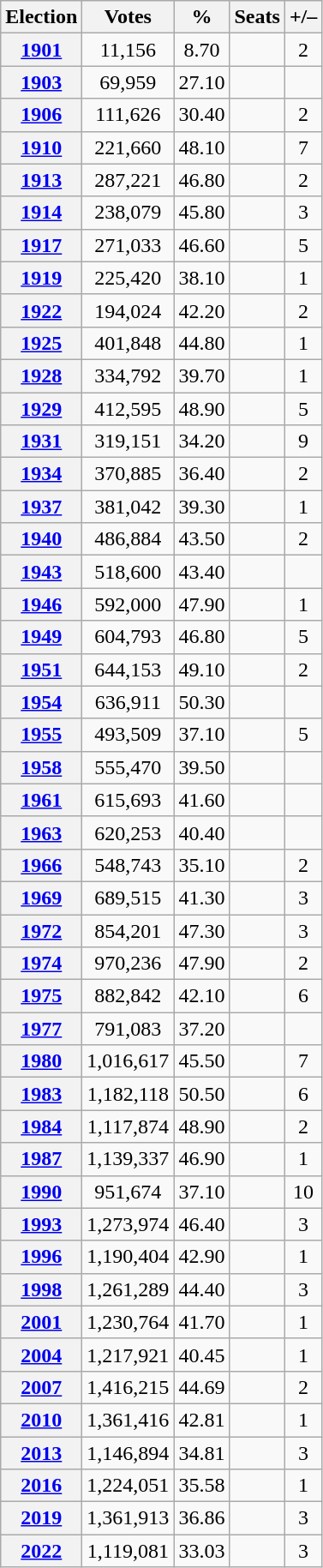<table class=wikitable style="text-align: center;">
<tr>
<th>Election</th>
<th>Votes</th>
<th>%</th>
<th>Seats</th>
<th>+/–</th>
</tr>
<tr>
<th><a href='#'>1901</a></th>
<td>11,156</td>
<td>8.70</td>
<td></td>
<td> 2</td>
</tr>
<tr>
<th><a href='#'>1903</a></th>
<td>69,959</td>
<td>27.10</td>
<td></td>
<td></td>
</tr>
<tr>
<th><a href='#'>1906</a></th>
<td>111,626</td>
<td>30.40</td>
<td></td>
<td> 2</td>
</tr>
<tr>
<th><a href='#'>1910</a></th>
<td>221,660</td>
<td>48.10</td>
<td></td>
<td> 7</td>
</tr>
<tr>
<th><a href='#'>1913</a></th>
<td>287,221</td>
<td>46.80</td>
<td></td>
<td> 2</td>
</tr>
<tr>
<th><a href='#'>1914</a></th>
<td>238,079</td>
<td>45.80</td>
<td></td>
<td> 3</td>
</tr>
<tr>
<th><a href='#'>1917</a></th>
<td>271,033</td>
<td>46.60</td>
<td></td>
<td> 5</td>
</tr>
<tr>
<th><a href='#'>1919</a></th>
<td>225,420</td>
<td>38.10</td>
<td></td>
<td> 1</td>
</tr>
<tr>
<th><a href='#'>1922</a></th>
<td>194,024</td>
<td>42.20</td>
<td></td>
<td> 2</td>
</tr>
<tr>
<th><a href='#'>1925</a></th>
<td>401,848</td>
<td>44.80</td>
<td></td>
<td> 1</td>
</tr>
<tr>
<th><a href='#'>1928</a></th>
<td>334,792</td>
<td>39.70</td>
<td></td>
<td> 1</td>
</tr>
<tr>
<th><a href='#'>1929</a></th>
<td>412,595</td>
<td>48.90</td>
<td></td>
<td> 5</td>
</tr>
<tr>
<th><a href='#'>1931</a></th>
<td>319,151</td>
<td>34.20</td>
<td></td>
<td> 9</td>
</tr>
<tr>
<th><a href='#'>1934</a></th>
<td>370,885</td>
<td>36.40</td>
<td></td>
<td> 2</td>
</tr>
<tr>
<th><a href='#'>1937</a></th>
<td>381,042</td>
<td>39.30</td>
<td></td>
<td> 1</td>
</tr>
<tr>
<th><a href='#'>1940</a></th>
<td>486,884</td>
<td>43.50</td>
<td></td>
<td> 2</td>
</tr>
<tr>
<th><a href='#'>1943</a></th>
<td>518,600</td>
<td>43.40</td>
<td></td>
<td></td>
</tr>
<tr>
<th><a href='#'>1946</a></th>
<td>592,000</td>
<td>47.90</td>
<td></td>
<td> 1</td>
</tr>
<tr>
<th><a href='#'>1949</a></th>
<td>604,793</td>
<td>46.80</td>
<td></td>
<td> 5</td>
</tr>
<tr>
<th><a href='#'>1951</a></th>
<td>644,153</td>
<td>49.10</td>
<td></td>
<td> 2</td>
</tr>
<tr>
<th><a href='#'>1954</a></th>
<td>636,911</td>
<td>50.30</td>
<td></td>
<td></td>
</tr>
<tr>
<th><a href='#'>1955</a></th>
<td>493,509</td>
<td>37.10</td>
<td></td>
<td> 5</td>
</tr>
<tr>
<th><a href='#'>1958</a></th>
<td>555,470</td>
<td>39.50</td>
<td></td>
<td></td>
</tr>
<tr>
<th><a href='#'>1961</a></th>
<td>615,693</td>
<td>41.60</td>
<td></td>
<td></td>
</tr>
<tr>
<th><a href='#'>1963</a></th>
<td>620,253</td>
<td>40.40</td>
<td></td>
<td></td>
</tr>
<tr>
<th><a href='#'>1966</a></th>
<td>548,743</td>
<td>35.10</td>
<td></td>
<td> 2</td>
</tr>
<tr>
<th><a href='#'>1969</a></th>
<td>689,515</td>
<td>41.30</td>
<td></td>
<td> 3</td>
</tr>
<tr>
<th><a href='#'>1972</a></th>
<td>854,201</td>
<td>47.30</td>
<td></td>
<td> 3</td>
</tr>
<tr>
<th><a href='#'>1974</a></th>
<td>970,236</td>
<td>47.90</td>
<td></td>
<td> 2</td>
</tr>
<tr>
<th><a href='#'>1975</a></th>
<td>882,842</td>
<td>42.10</td>
<td></td>
<td> 6</td>
</tr>
<tr>
<th><a href='#'>1977</a></th>
<td>791,083</td>
<td>37.20</td>
<td></td>
<td></td>
</tr>
<tr>
<th><a href='#'>1980</a></th>
<td>1,016,617</td>
<td>45.50</td>
<td></td>
<td> 7</td>
</tr>
<tr>
<th><a href='#'>1983</a></th>
<td>1,182,118</td>
<td>50.50</td>
<td></td>
<td> 6</td>
</tr>
<tr>
<th><a href='#'>1984</a></th>
<td>1,117,874</td>
<td>48.90</td>
<td></td>
<td> 2</td>
</tr>
<tr>
<th><a href='#'>1987</a></th>
<td>1,139,337</td>
<td>46.90</td>
<td></td>
<td> 1</td>
</tr>
<tr>
<th><a href='#'>1990</a></th>
<td>951,674</td>
<td>37.10</td>
<td></td>
<td> 10</td>
</tr>
<tr>
<th><a href='#'>1993</a></th>
<td>1,273,974</td>
<td>46.40</td>
<td></td>
<td> 3</td>
</tr>
<tr>
<th><a href='#'>1996</a></th>
<td>1,190,404</td>
<td>42.90</td>
<td></td>
<td> 1</td>
</tr>
<tr>
<th><a href='#'>1998</a></th>
<td>1,261,289</td>
<td>44.40</td>
<td></td>
<td> 3</td>
</tr>
<tr>
<th><a href='#'>2001</a></th>
<td>1,230,764</td>
<td>41.70</td>
<td></td>
<td> 1</td>
</tr>
<tr>
<th><a href='#'>2004</a></th>
<td>1,217,921</td>
<td>40.45</td>
<td></td>
<td> 1</td>
</tr>
<tr>
<th><a href='#'>2007</a></th>
<td>1,416,215</td>
<td>44.69</td>
<td></td>
<td> 2</td>
</tr>
<tr>
<th><a href='#'>2010</a></th>
<td>1,361,416</td>
<td>42.81</td>
<td></td>
<td> 1</td>
</tr>
<tr>
<th><a href='#'>2013</a></th>
<td>1,146,894</td>
<td>34.81</td>
<td></td>
<td> 3</td>
</tr>
<tr>
<th><a href='#'>2016</a></th>
<td>1,224,051</td>
<td>35.58</td>
<td></td>
<td> 1</td>
</tr>
<tr>
<th><a href='#'>2019</a></th>
<td>1,361,913</td>
<td>36.86</td>
<td></td>
<td> 3</td>
</tr>
<tr>
<th><a href='#'>2022</a></th>
<td>1,119,081</td>
<td>33.03</td>
<td></td>
<td> 3</td>
</tr>
</table>
